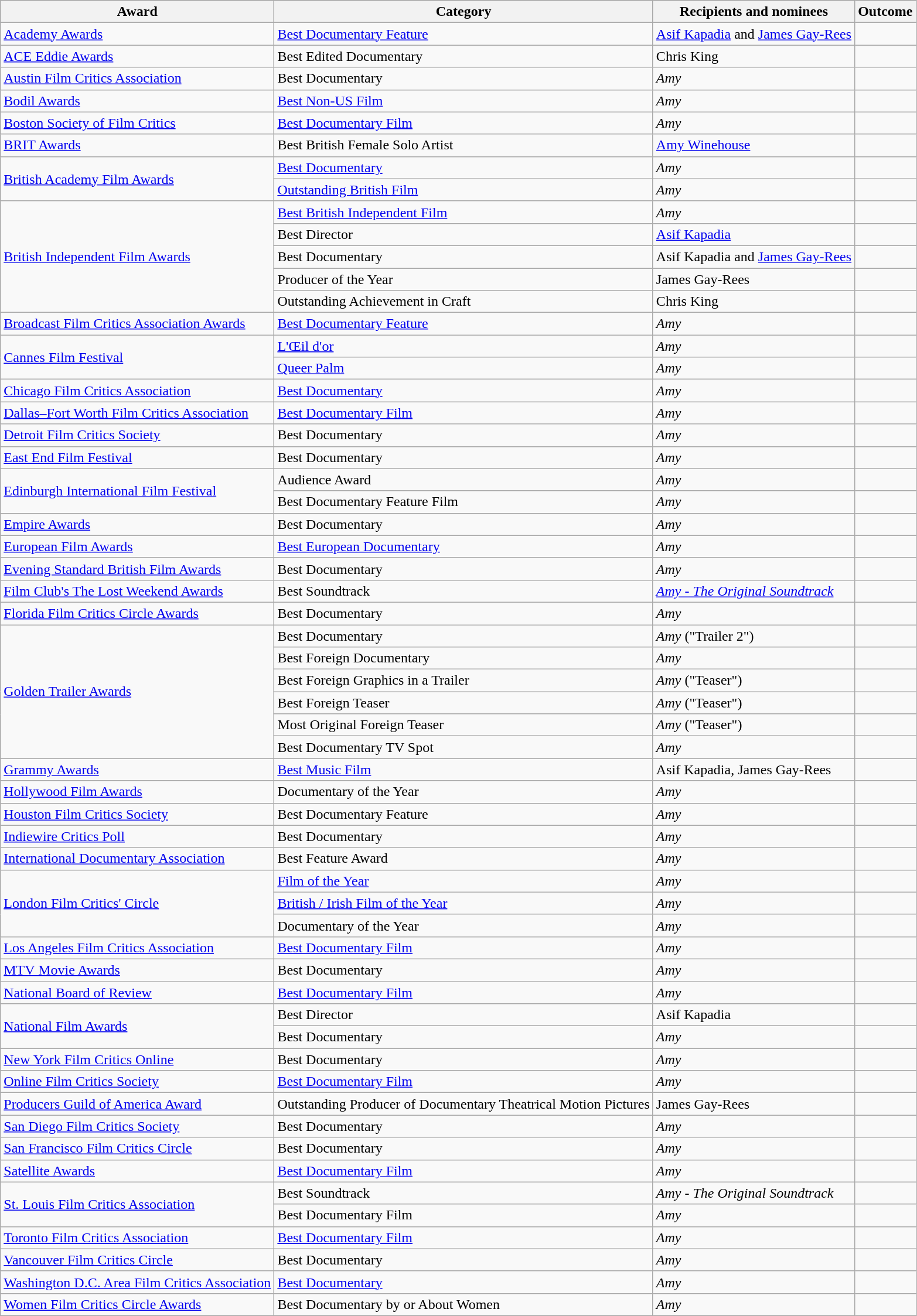<table class="wikitable">
<tr style="background:#ccc; text-align:center;">
<th>Award</th>
<th>Category</th>
<th>Recipients and nominees</th>
<th>Outcome</th>
</tr>
<tr>
<td><a href='#'>Academy Awards</a></td>
<td><a href='#'>Best Documentary Feature</a></td>
<td><a href='#'>Asif Kapadia</a> and <a href='#'>James Gay-Rees</a></td>
<td></td>
</tr>
<tr>
<td><a href='#'>ACE Eddie Awards</a></td>
<td>Best Edited Documentary</td>
<td>Chris King</td>
<td></td>
</tr>
<tr>
<td><a href='#'>Austin Film Critics Association</a></td>
<td>Best Documentary</td>
<td><em>Amy</em></td>
<td></td>
</tr>
<tr>
<td><a href='#'>Bodil Awards</a></td>
<td><a href='#'>Best Non-US Film</a></td>
<td><em>Amy</em></td>
<td></td>
</tr>
<tr>
<td><a href='#'>Boston Society of Film Critics</a></td>
<td><a href='#'>Best Documentary Film</a></td>
<td><em>Amy</em></td>
<td></td>
</tr>
<tr>
<td><a href='#'>BRIT Awards</a></td>
<td>Best British Female Solo Artist</td>
<td><a href='#'>Amy Winehouse</a></td>
<td></td>
</tr>
<tr>
<td rowspan=2><a href='#'>British Academy Film Awards</a></td>
<td><a href='#'>Best Documentary</a></td>
<td><em>Amy</em></td>
<td></td>
</tr>
<tr>
<td><a href='#'>Outstanding British Film</a></td>
<td><em>Amy</em></td>
<td></td>
</tr>
<tr>
<td rowspan="5"><a href='#'>British Independent Film Awards</a></td>
<td><a href='#'>Best British Independent Film</a></td>
<td><em>Amy</em></td>
<td></td>
</tr>
<tr>
<td>Best Director</td>
<td><a href='#'>Asif Kapadia</a></td>
<td></td>
</tr>
<tr>
<td>Best Documentary</td>
<td>Asif Kapadia and <a href='#'>James Gay-Rees</a></td>
<td></td>
</tr>
<tr>
<td>Producer of the Year</td>
<td>James Gay-Rees</td>
<td></td>
</tr>
<tr>
<td>Outstanding Achievement in Craft</td>
<td>Chris King</td>
<td></td>
</tr>
<tr>
<td><a href='#'>Broadcast Film Critics Association Awards</a></td>
<td><a href='#'>Best Documentary Feature</a></td>
<td><em>Amy</em></td>
<td></td>
</tr>
<tr>
<td rowspan="2"><a href='#'>Cannes Film Festival</a></td>
<td><a href='#'>L'Œil d'or</a></td>
<td><em>Amy</em></td>
<td></td>
</tr>
<tr>
<td><a href='#'>Queer Palm</a></td>
<td><em>Amy</em></td>
<td></td>
</tr>
<tr>
<td><a href='#'>Chicago Film Critics Association</a></td>
<td><a href='#'>Best Documentary</a></td>
<td><em>Amy</em></td>
<td></td>
</tr>
<tr>
<td><a href='#'>Dallas–Fort Worth Film Critics Association</a></td>
<td><a href='#'>Best Documentary Film</a></td>
<td><em>Amy</em></td>
<td></td>
</tr>
<tr>
<td><a href='#'>Detroit Film Critics Society</a></td>
<td>Best Documentary</td>
<td><em>Amy</em></td>
<td></td>
</tr>
<tr>
<td><a href='#'>East End Film Festival</a></td>
<td>Best Documentary</td>
<td><em>Amy</em></td>
<td></td>
</tr>
<tr>
<td rowspan="2"><a href='#'>Edinburgh International Film Festival</a></td>
<td>Audience Award</td>
<td><em>Amy</em></td>
<td></td>
</tr>
<tr>
<td>Best Documentary Feature Film</td>
<td><em>Amy</em></td>
<td></td>
</tr>
<tr>
<td><a href='#'>Empire Awards</a></td>
<td>Best Documentary</td>
<td><em>Amy</em></td>
<td></td>
</tr>
<tr>
<td><a href='#'>European Film Awards</a></td>
<td><a href='#'>Best European Documentary</a></td>
<td><em>Amy</em></td>
<td></td>
</tr>
<tr>
<td><a href='#'>Evening Standard British Film Awards</a></td>
<td>Best Documentary</td>
<td><em>Amy</em></td>
<td></td>
</tr>
<tr>
<td><a href='#'>Film Club's The Lost Weekend Awards</a></td>
<td>Best Soundtrack</td>
<td><em><a href='#'>Amy - The Original Soundtrack</a></em></td>
<td></td>
</tr>
<tr>
<td><a href='#'>Florida Film Critics Circle Awards</a></td>
<td>Best Documentary</td>
<td><em>Amy</em></td>
<td></td>
</tr>
<tr>
<td rowspan="6"><a href='#'>Golden Trailer Awards</a></td>
<td>Best Documentary</td>
<td><em>Amy</em> ("Trailer 2")</td>
<td></td>
</tr>
<tr>
<td>Best Foreign Documentary</td>
<td><em>Amy</em></td>
<td></td>
</tr>
<tr>
<td>Best Foreign Graphics in a Trailer</td>
<td><em>Amy</em> ("Teaser")</td>
<td></td>
</tr>
<tr>
<td>Best Foreign Teaser</td>
<td><em>Amy</em> ("Teaser")</td>
<td></td>
</tr>
<tr>
<td>Most Original Foreign Teaser</td>
<td><em>Amy</em> ("Teaser")</td>
<td></td>
</tr>
<tr>
<td>Best Documentary TV Spot</td>
<td><em>Amy</em></td>
<td></td>
</tr>
<tr>
<td><a href='#'>Grammy Awards</a></td>
<td><a href='#'>Best Music Film</a></td>
<td>Asif Kapadia, James Gay-Rees</td>
<td></td>
</tr>
<tr>
<td><a href='#'>Hollywood Film Awards</a></td>
<td>Documentary of the Year</td>
<td><em>Amy</em></td>
<td></td>
</tr>
<tr>
<td><a href='#'>Houston Film Critics Society</a></td>
<td>Best Documentary Feature</td>
<td><em>Amy</em></td>
<td></td>
</tr>
<tr>
<td><a href='#'>Indiewire Critics Poll</a></td>
<td>Best Documentary</td>
<td><em>Amy</em></td>
<td></td>
</tr>
<tr>
<td><a href='#'>International Documentary Association</a></td>
<td>Best Feature Award</td>
<td><em>Amy</em></td>
<td></td>
</tr>
<tr>
<td rowspan=3><a href='#'>London Film Critics' Circle</a></td>
<td><a href='#'>Film of the Year</a></td>
<td><em>Amy</em></td>
<td></td>
</tr>
<tr>
<td><a href='#'>British / Irish Film of the Year</a></td>
<td><em>Amy</em></td>
<td></td>
</tr>
<tr>
<td>Documentary of the Year</td>
<td><em>Amy</em></td>
<td></td>
</tr>
<tr>
<td><a href='#'>Los Angeles Film Critics Association</a></td>
<td><a href='#'>Best Documentary Film</a></td>
<td><em>Amy</em></td>
<td></td>
</tr>
<tr>
<td><a href='#'>MTV Movie Awards</a></td>
<td>Best Documentary</td>
<td><em>Amy</em></td>
<td></td>
</tr>
<tr>
<td><a href='#'>National Board of Review</a></td>
<td><a href='#'>Best Documentary Film</a></td>
<td><em>Amy</em></td>
<td></td>
</tr>
<tr>
<td rowspan=2><a href='#'>National Film Awards</a></td>
<td>Best Director</td>
<td>Asif Kapadia</td>
<td></td>
</tr>
<tr>
<td>Best Documentary</td>
<td><em>Amy</em></td>
<td></td>
</tr>
<tr>
<td><a href='#'>New York Film Critics Online</a></td>
<td>Best Documentary</td>
<td><em>Amy</em></td>
<td></td>
</tr>
<tr>
<td><a href='#'>Online Film Critics Society</a></td>
<td><a href='#'>Best Documentary Film</a></td>
<td><em>Amy</em></td>
<td></td>
</tr>
<tr>
<td><a href='#'>Producers Guild of America Award</a></td>
<td>Outstanding Producer of Documentary Theatrical Motion Pictures</td>
<td>James Gay-Rees</td>
<td></td>
</tr>
<tr>
<td><a href='#'>San Diego Film Critics Society</a></td>
<td>Best Documentary</td>
<td><em>Amy</em></td>
<td></td>
</tr>
<tr>
<td><a href='#'>San Francisco Film Critics Circle</a></td>
<td>Best Documentary</td>
<td><em>Amy</em></td>
<td></td>
</tr>
<tr>
<td><a href='#'>Satellite Awards</a></td>
<td><a href='#'>Best Documentary Film</a></td>
<td><em>Amy</em></td>
<td></td>
</tr>
<tr>
<td rowspan=2><a href='#'>St. Louis Film Critics Association</a></td>
<td>Best Soundtrack</td>
<td><em>Amy - The Original Soundtrack</em></td>
<td></td>
</tr>
<tr>
<td>Best Documentary Film</td>
<td><em>Amy</em></td>
<td></td>
</tr>
<tr>
<td><a href='#'>Toronto Film Critics Association</a></td>
<td><a href='#'>Best Documentary Film</a></td>
<td><em>Amy</em></td>
<td></td>
</tr>
<tr>
<td><a href='#'>Vancouver Film Critics Circle</a></td>
<td>Best Documentary</td>
<td><em>Amy</em></td>
<td></td>
</tr>
<tr>
<td><a href='#'>Washington D.C. Area Film Critics Association</a></td>
<td><a href='#'>Best Documentary</a></td>
<td><em>Amy</em></td>
<td></td>
</tr>
<tr>
<td><a href='#'>Women Film Critics Circle Awards</a></td>
<td>Best Documentary by or About Women</td>
<td><em>Amy</em></td>
<td></td>
</tr>
</table>
